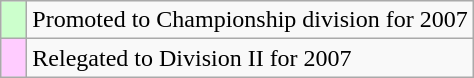<table class="wikitable">
<tr>
<td width=10px bgcolor="#ccffcc"></td>
<td>Promoted to Championship division for 2007</td>
</tr>
<tr>
<td width=10px bgcolor="#ffccff"></td>
<td>Relegated to Division II for 2007</td>
</tr>
</table>
